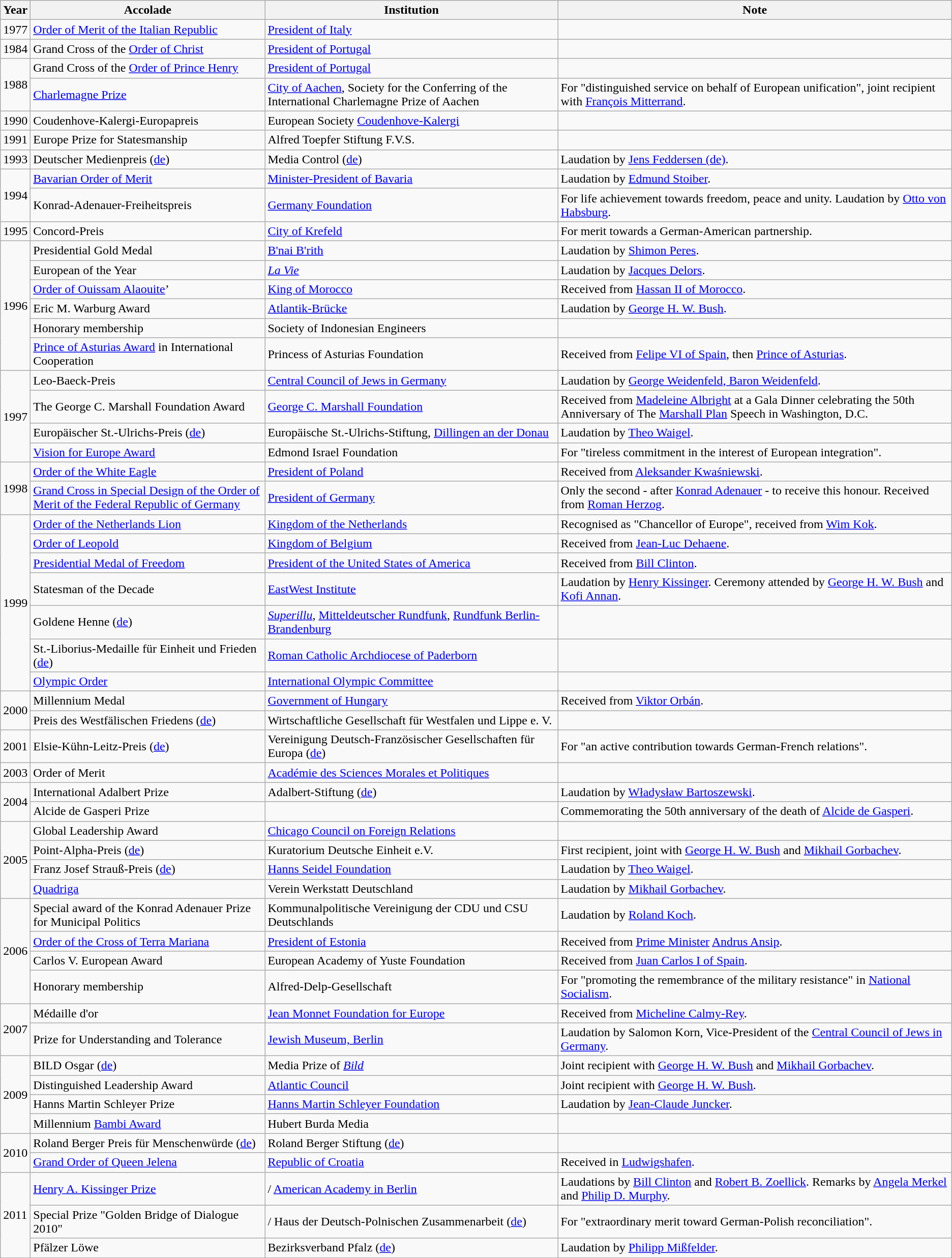<table class="wikitable">
<tr>
<th>Year</th>
<th width="300px">Accolade</th>
<th>Institution</th>
<th>Note</th>
</tr>
<tr>
<td>1977</td>
<td><a href='#'>Order of Merit of the Italian Republic</a></td>
<td> <a href='#'>President of Italy</a></td>
<td></td>
</tr>
<tr>
<td>1984</td>
<td>Grand Cross of the <a href='#'>Order of Christ</a></td>
<td> <a href='#'>President of Portugal</a></td>
<td></td>
</tr>
<tr>
<td rowspan="2">1988</td>
<td>Grand Cross of the <a href='#'>Order of Prince Henry</a></td>
<td> <a href='#'>President of Portugal</a></td>
<td></td>
</tr>
<tr>
<td><a href='#'>Charlemagne Prize</a></td>
<td> <a href='#'>City of Aachen</a>, Society for the Conferring of the International Charlemagne Prize of Aachen</td>
<td>For "distinguished service on behalf of European unification", joint recipient with <a href='#'>François Mitterrand</a>.</td>
</tr>
<tr>
<td>1990</td>
<td>Coudenhove-Kalergi-Europapreis</td>
<td> European Society <a href='#'>Coudenhove-Kalergi</a></td>
<td></td>
</tr>
<tr>
<td>1991</td>
<td>Europe Prize for Statesmanship</td>
<td> Alfred Toepfer Stiftung F.V.S.</td>
<td></td>
</tr>
<tr>
<td>1993</td>
<td>Deutscher Medienpreis (<a href='#'>de</a>)</td>
<td> Media Control (<a href='#'>de</a>)</td>
<td>Laudation by <a href='#'>Jens Feddersen (de)</a>.</td>
</tr>
<tr>
<td rowspan="2">1994</td>
<td><a href='#'>Bavarian Order of Merit</a></td>
<td> <a href='#'>Minister-President of Bavaria</a></td>
<td>Laudation by <a href='#'>Edmund Stoiber</a>.</td>
</tr>
<tr>
<td>Konrad-Adenauer-Freiheitspreis</td>
<td> <a href='#'>Germany Foundation</a></td>
<td>For life achievement towards freedom, peace and unity. Laudation by <a href='#'>Otto von Habsburg</a>.</td>
</tr>
<tr>
<td>1995</td>
<td>Concord-Preis</td>
<td> <a href='#'>City of Krefeld</a></td>
<td>For merit towards a German-American partnership.</td>
</tr>
<tr>
<td rowspan="6">1996</td>
<td>Presidential Gold Medal</td>
<td> <a href='#'>B'nai B'rith</a></td>
<td>Laudation by <a href='#'>Shimon Peres</a>.</td>
</tr>
<tr>
<td>European of the Year</td>
<td> <em><a href='#'>La Vie</a></em></td>
<td>Laudation by <a href='#'>Jacques Delors</a>.</td>
</tr>
<tr>
<td><a href='#'>Order of Ouissam Alaouite</a>’</td>
<td> <a href='#'>King of Morocco</a></td>
<td>Received from <a href='#'>Hassan II of Morocco</a>.</td>
</tr>
<tr>
<td>Eric M. Warburg Award</td>
<td> <a href='#'>Atlantik-Brücke</a></td>
<td>Laudation by <a href='#'>George H. W. Bush</a>.</td>
</tr>
<tr>
<td>Honorary membership</td>
<td> Society of Indonesian Engineers</td>
<td></td>
</tr>
<tr>
<td><a href='#'>Prince of Asturias Award</a> in International Cooperation</td>
<td> Princess of Asturias Foundation</td>
<td>Received from <a href='#'>Felipe VI of Spain</a>, then <a href='#'>Prince of Asturias</a>.</td>
</tr>
<tr>
<td rowspan="4">1997</td>
<td>Leo-Baeck-Preis</td>
<td> <a href='#'>Central Council of Jews in Germany</a></td>
<td>Laudation by <a href='#'>George Weidenfeld, Baron Weidenfeld</a>.</td>
</tr>
<tr>
<td>The George C. Marshall Foundation Award</td>
<td> <a href='#'>George C. Marshall Foundation</a></td>
<td>Received from <a href='#'>Madeleine Albright</a> at a Gala Dinner celebrating the 50th Anniversary of The <a href='#'>Marshall Plan</a> Speech in Washington, D.C.</td>
</tr>
<tr>
<td>Europäischer St.-Ulrichs-Preis (<a href='#'>de</a>)</td>
<td> Europäische St.-Ulrichs-Stiftung, <a href='#'>Dillingen an der Donau</a></td>
<td>Laudation by <a href='#'>Theo Waigel</a>.</td>
</tr>
<tr>
<td><a href='#'>Vision for Europe Award</a></td>
<td> Edmond Israel Foundation</td>
<td>For "tireless commitment in the interest of European integration".</td>
</tr>
<tr>
<td rowspan="2">1998</td>
<td><a href='#'>Order of the White Eagle</a></td>
<td> <a href='#'>President of Poland</a></td>
<td>Received from <a href='#'>Aleksander Kwaśniewski</a>.</td>
</tr>
<tr>
<td><a href='#'>Grand Cross in Special Design of the Order of Merit of the Federal Republic of Germany</a></td>
<td> <a href='#'>President of Germany</a></td>
<td>Only the second - after <a href='#'>Konrad Adenauer</a> - to receive this honour. Received from <a href='#'>Roman Herzog</a>.</td>
</tr>
<tr>
<td rowspan="7">1999</td>
<td><a href='#'>Order of the Netherlands Lion</a></td>
<td> <a href='#'>Kingdom of the Netherlands</a></td>
<td>Recognised as "Chancellor of Europe", received from <a href='#'>Wim Kok</a>.</td>
</tr>
<tr>
<td><a href='#'>Order of Leopold</a></td>
<td> <a href='#'>Kingdom of Belgium</a></td>
<td>Received from <a href='#'>Jean-Luc Dehaene</a>.</td>
</tr>
<tr>
<td><a href='#'>Presidential Medal of Freedom</a></td>
<td> <a href='#'>President of the United States of America</a></td>
<td>Received from <a href='#'>Bill Clinton</a>.</td>
</tr>
<tr>
<td>Statesman of the Decade</td>
<td> <a href='#'>EastWest Institute</a></td>
<td>Laudation by <a href='#'>Henry Kissinger</a>. Ceremony attended by <a href='#'>George H. W. Bush</a> and <a href='#'>Kofi Annan</a>.</td>
</tr>
<tr>
<td>Goldene Henne (<a href='#'>de</a>)</td>
<td> <em><a href='#'>Superillu</a></em>, <a href='#'>Mitteldeutscher Rundfunk</a>, <a href='#'>Rundfunk Berlin-Brandenburg</a></td>
<td></td>
</tr>
<tr>
<td>St.-Liborius-Medaille für Einheit und Frieden (<a href='#'>de</a>)</td>
<td> <a href='#'>Roman Catholic Archdiocese of Paderborn</a></td>
<td></td>
</tr>
<tr>
<td><a href='#'>Olympic Order</a></td>
<td> <a href='#'>International Olympic Committee</a></td>
<td></td>
</tr>
<tr>
<td rowspan="2">2000</td>
<td>Millennium Medal</td>
<td> <a href='#'>Government of Hungary</a></td>
<td>Received from <a href='#'>Viktor Orbán</a>.</td>
</tr>
<tr>
<td>Preis des Westfälischen Friedens (<a href='#'>de</a>)</td>
<td> Wirtschaftliche Gesellschaft für Westfalen und Lippe e. V.</td>
<td></td>
</tr>
<tr>
<td>2001</td>
<td>Elsie-Kühn-Leitz-Preis (<a href='#'>de</a>)</td>
<td> Vereinigung Deutsch-Französischer Gesellschaften für Europa (<a href='#'>de</a>)</td>
<td>For "an active contribution towards German-French relations".</td>
</tr>
<tr>
<td>2003</td>
<td>Order of Merit</td>
<td> <a href='#'>Académie des Sciences Morales et Politiques</a></td>
<td></td>
</tr>
<tr>
<td rowspan="2">2004</td>
<td>International Adalbert Prize</td>
<td> Adalbert-Stiftung (<a href='#'>de</a>)</td>
<td>Laudation by <a href='#'>Władysław Bartoszewski</a>.</td>
</tr>
<tr>
<td>Alcide de Gasperi Prize</td>
<td></td>
<td>Commemorating the 50th anniversary of the death of <a href='#'>Alcide de Gasperi</a>.</td>
</tr>
<tr>
<td rowspan="4">2005</td>
<td>Global Leadership Award</td>
<td> <a href='#'>Chicago Council on Foreign Relations</a></td>
<td></td>
</tr>
<tr>
<td>Point-Alpha-Preis (<a href='#'>de</a>)</td>
<td> Kuratorium Deutsche Einheit e.V.</td>
<td>First recipient, joint with <a href='#'>George H. W. Bush</a> and <a href='#'>Mikhail Gorbachev</a>.</td>
</tr>
<tr>
<td>Franz Josef Strauß-Preis (<a href='#'>de</a>)</td>
<td> <a href='#'>Hanns Seidel Foundation</a></td>
<td>Laudation by <a href='#'>Theo Waigel</a>.</td>
</tr>
<tr>
<td><a href='#'>Quadriga</a></td>
<td> Verein Werkstatt Deutschland</td>
<td>Laudation by <a href='#'>Mikhail Gorbachev</a>.</td>
</tr>
<tr>
<td rowspan="4">2006</td>
<td>Special award of the Konrad Adenauer Prize for Municipal Politics</td>
<td> Kommunalpolitische Vereinigung der CDU und CSU Deutschlands</td>
<td>Laudation by <a href='#'>Roland Koch</a>.</td>
</tr>
<tr>
<td><a href='#'>Order of the Cross of Terra Mariana</a></td>
<td> <a href='#'>President of Estonia</a></td>
<td>Received from <a href='#'>Prime Minister</a> <a href='#'>Andrus Ansip</a>.</td>
</tr>
<tr>
<td>Carlos V. European Award</td>
<td> European Academy of Yuste Foundation</td>
<td>Received from <a href='#'>Juan Carlos I of Spain</a>.</td>
</tr>
<tr>
<td>Honorary membership</td>
<td> Alfred-Delp-Gesellschaft</td>
<td>For "promoting the remembrance of the military resistance" in <a href='#'>National Socialism</a>.</td>
</tr>
<tr>
<td rowspan="2">2007</td>
<td>Médaille d'or</td>
<td> <a href='#'>Jean Monnet Foundation for Europe</a></td>
<td>Received from <a href='#'>Micheline Calmy-Rey</a>.</td>
</tr>
<tr>
<td>Prize for Understanding and Tolerance</td>
<td> <a href='#'>Jewish Museum, Berlin</a></td>
<td>Laudation by Salomon Korn, Vice-President of the <a href='#'>Central Council of Jews in Germany</a>.</td>
</tr>
<tr>
<td rowspan="4">2009</td>
<td>BILD Osgar (<a href='#'>de</a>)</td>
<td> Media Prize of <em><a href='#'>Bild</a></em></td>
<td>Joint recipient with <a href='#'>George H. W. Bush</a> and <a href='#'>Mikhail Gorbachev</a>.</td>
</tr>
<tr>
<td>Distinguished Leadership Award</td>
<td> <a href='#'>Atlantic Council</a></td>
<td>Joint recipient with <a href='#'>George H. W. Bush</a>.</td>
</tr>
<tr>
<td>Hanns Martin Schleyer Prize</td>
<td> <a href='#'>Hanns Martin Schleyer Foundation</a></td>
<td>Laudation by <a href='#'>Jean-Claude Juncker</a>.</td>
</tr>
<tr>
<td>Millennium <a href='#'>Bambi Award</a></td>
<td> Hubert Burda Media</td>
<td></td>
</tr>
<tr>
<td rowspan="2">2010</td>
<td>Roland Berger Preis für Menschenwürde (<a href='#'>de</a>)</td>
<td> Roland Berger Stiftung (<a href='#'>de</a>)</td>
<td></td>
</tr>
<tr>
<td><a href='#'>Grand Order of Queen Jelena</a></td>
<td> <a href='#'>Republic of Croatia</a></td>
<td>Received in <a href='#'>Ludwigshafen</a>.</td>
</tr>
<tr>
<td rowspan="3">2011</td>
<td><a href='#'>Henry A. Kissinger Prize</a></td>
<td>/ <a href='#'>American Academy in Berlin</a></td>
<td>Laudations by <a href='#'>Bill Clinton</a> and <a href='#'>Robert B. Zoellick</a>. Remarks by <a href='#'>Angela Merkel</a> and <a href='#'>Philip D. Murphy</a>.</td>
</tr>
<tr>
<td>Special Prize "Golden Bridge of Dialogue 2010"</td>
<td>/ Haus der Deutsch-Polnischen Zusammenarbeit (<a href='#'>de</a>)</td>
<td>For "extraordinary merit toward German-Polish reconciliation".</td>
</tr>
<tr>
<td>Pfälzer Löwe</td>
<td> Bezirksverband Pfalz (<a href='#'>de</a>)</td>
<td>Laudation by <a href='#'>Philipp Mißfelder</a>.</td>
</tr>
</table>
